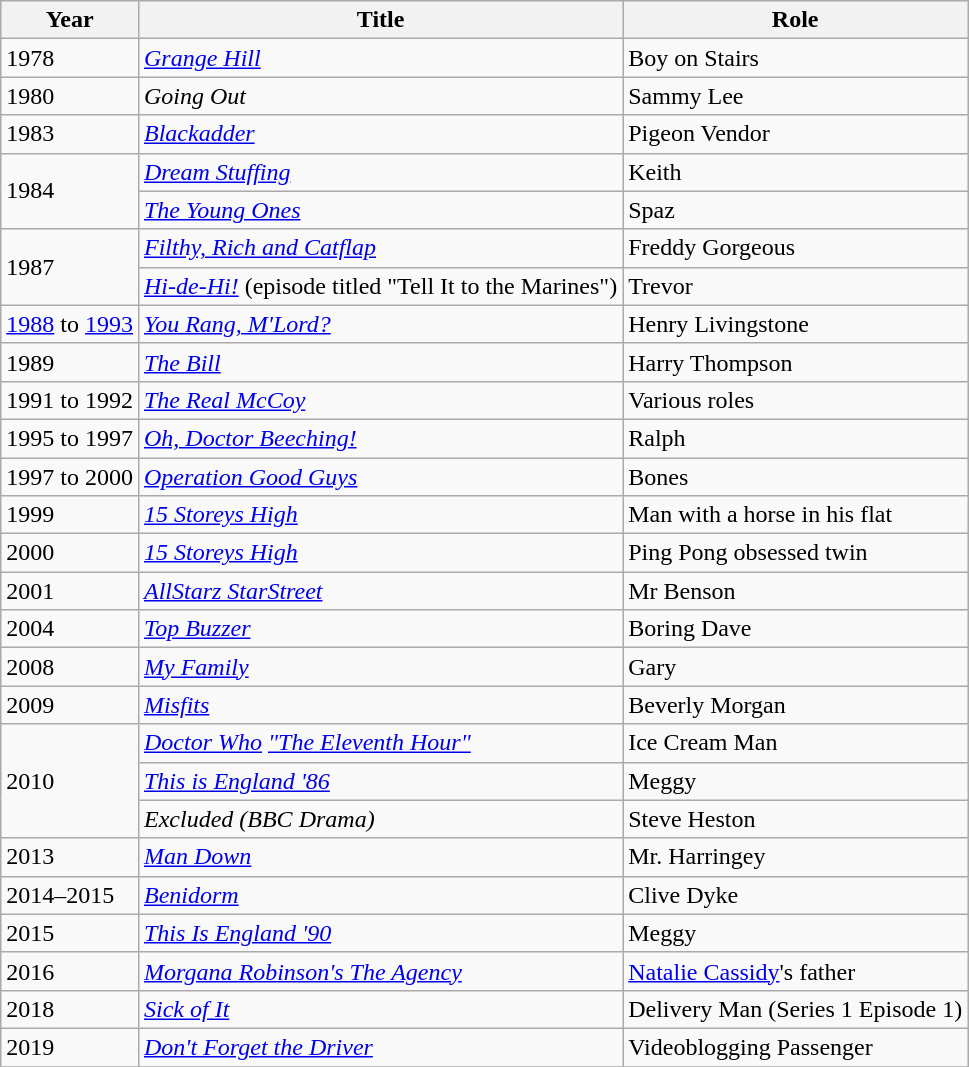<table class="wikitable">
<tr>
<th>Year</th>
<th>Title</th>
<th>Role</th>
</tr>
<tr>
<td>1978</td>
<td><em><a href='#'>Grange Hill</a></em></td>
<td>Boy on Stairs</td>
</tr>
<tr>
<td>1980</td>
<td><em>Going Out</em></td>
<td>Sammy Lee</td>
</tr>
<tr>
<td>1983</td>
<td><em><a href='#'>Blackadder</a></em></td>
<td>Pigeon Vendor</td>
</tr>
<tr>
<td rowspan="2">1984</td>
<td><em><a href='#'>Dream Stuffing</a></em></td>
<td>Keith</td>
</tr>
<tr>
<td><em><a href='#'>The Young Ones</a></em></td>
<td>Spaz</td>
</tr>
<tr>
<td rowspan="2">1987</td>
<td><em><a href='#'>Filthy, Rich and Catflap</a></em></td>
<td>Freddy Gorgeous</td>
</tr>
<tr>
<td><em><a href='#'>Hi-de-Hi!</a></em> (episode titled "Tell It to the Marines")</td>
<td>Trevor</td>
</tr>
<tr>
<td><a href='#'>1988</a> to <a href='#'>1993</a></td>
<td><em><a href='#'>You Rang, M'Lord?</a></em></td>
<td>Henry Livingstone</td>
</tr>
<tr>
<td>1989</td>
<td><em><a href='#'>The Bill</a></em></td>
<td>Harry Thompson</td>
</tr>
<tr>
<td>1991 to 1992</td>
<td><em><a href='#'>The Real McCoy</a></em></td>
<td>Various roles</td>
</tr>
<tr>
<td>1995 to 1997</td>
<td><em><a href='#'>Oh, Doctor Beeching!</a></em></td>
<td>Ralph</td>
</tr>
<tr>
<td>1997 to 2000</td>
<td><em><a href='#'>Operation Good Guys</a></em></td>
<td>Bones</td>
</tr>
<tr>
<td>1999</td>
<td><em><a href='#'>15 Storeys High</a></em></td>
<td>Man with a horse in his flat</td>
</tr>
<tr>
<td>2000</td>
<td><em><a href='#'>15 Storeys High</a></em></td>
<td>Ping Pong obsessed twin</td>
</tr>
<tr>
<td>2001</td>
<td><em><a href='#'>AllStarz StarStreet</a></em></td>
<td>Mr Benson</td>
</tr>
<tr>
<td>2004</td>
<td><em><a href='#'>Top Buzzer</a></em></td>
<td>Boring Dave</td>
</tr>
<tr>
<td>2008</td>
<td><em> <a href='#'>My Family</a></em></td>
<td>Gary</td>
</tr>
<tr>
<td>2009</td>
<td><em><a href='#'>Misfits</a></em></td>
<td>Beverly Morgan</td>
</tr>
<tr>
<td rowspan="3">2010</td>
<td><em><a href='#'>Doctor Who</a></em> <em><a href='#'>"The Eleventh Hour"</a></em></td>
<td>Ice Cream Man</td>
</tr>
<tr>
<td><em><a href='#'>This is England '86</a></em></td>
<td>Meggy</td>
</tr>
<tr>
<td><em>Excluded (BBC Drama)</em></td>
<td>Steve Heston</td>
</tr>
<tr>
<td>2013</td>
<td><em><a href='#'>Man Down</a></em></td>
<td>Mr. Harringey</td>
</tr>
<tr>
<td>2014–2015</td>
<td><em><a href='#'>Benidorm</a></em></td>
<td>Clive Dyke</td>
</tr>
<tr>
<td>2015</td>
<td><em><a href='#'>This Is England '90</a></em></td>
<td>Meggy</td>
</tr>
<tr>
<td>2016</td>
<td><em><a href='#'>Morgana Robinson's The Agency</a></em></td>
<td><a href='#'>Natalie Cassidy</a>'s father</td>
</tr>
<tr>
<td>2018</td>
<td><em><a href='#'>Sick of It</a></em></td>
<td>Delivery Man (Series 1 Episode 1)</td>
</tr>
<tr>
<td>2019</td>
<td><em><a href='#'>Don't Forget the Driver</a></em></td>
<td>Videoblogging Passenger</td>
</tr>
<tr>
</tr>
</table>
